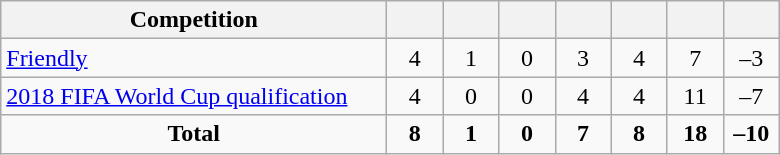<table class="wikitable" style="text-align: center;">
<tr>
<th width=250>Competition</th>
<th width=30></th>
<th width=30></th>
<th width=30></th>
<th width=30></th>
<th width=30></th>
<th width=30></th>
<th width=30></th>
</tr>
<tr>
<td align=left><a href='#'>Friendly</a></td>
<td>4</td>
<td>1</td>
<td>0</td>
<td>3</td>
<td>4</td>
<td>7</td>
<td>–3</td>
</tr>
<tr>
<td align=left><a href='#'>2018 FIFA World Cup qualification</a></td>
<td>4</td>
<td>0</td>
<td>0</td>
<td>4</td>
<td>4</td>
<td>11</td>
<td>–7</td>
</tr>
<tr>
<td><strong>Total</strong></td>
<td><strong>8</strong></td>
<td><strong>1</strong></td>
<td><strong>0</strong></td>
<td><strong>7</strong></td>
<td><strong>8</strong></td>
<td><strong>18</strong></td>
<td><strong>–10</strong></td>
</tr>
</table>
